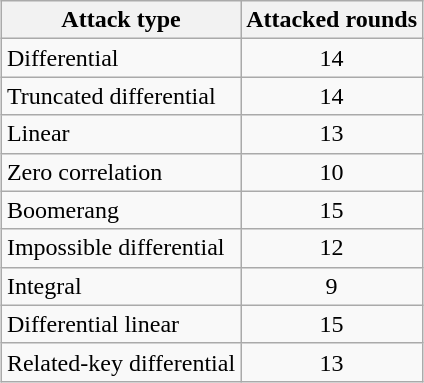<table class="wikitable" style="margin-left: auto; margin-right:auto; border: none;">
<tr>
<th>Attack type</th>
<th>Attacked rounds</th>
</tr>
<tr>
<td>Differential</td>
<td style="text-align:center;">14</td>
</tr>
<tr>
<td>Truncated differential</td>
<td style="text-align:center;">14</td>
</tr>
<tr>
<td>Linear</td>
<td style="text-align:center;">13</td>
</tr>
<tr>
<td>Zero correlation</td>
<td style="text-align:center;">10</td>
</tr>
<tr>
<td>Boomerang</td>
<td style="text-align:center;">15</td>
</tr>
<tr>
<td>Impossible differential</td>
<td style="text-align:center;">12</td>
</tr>
<tr>
<td>Integral</td>
<td style="text-align:center;">9</td>
</tr>
<tr>
<td>Differential linear</td>
<td style="text-align:center;">15</td>
</tr>
<tr>
<td>Related-key differential</td>
<td style="text-align:center;">13</td>
</tr>
</table>
